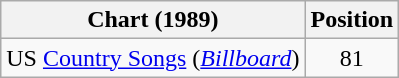<table class="wikitable sortable">
<tr>
<th scope="col">Chart (1989)</th>
<th scope="col">Position</th>
</tr>
<tr>
<td>US <a href='#'>Country Songs</a> (<em><a href='#'>Billboard</a></em>)</td>
<td align="center">81</td>
</tr>
</table>
